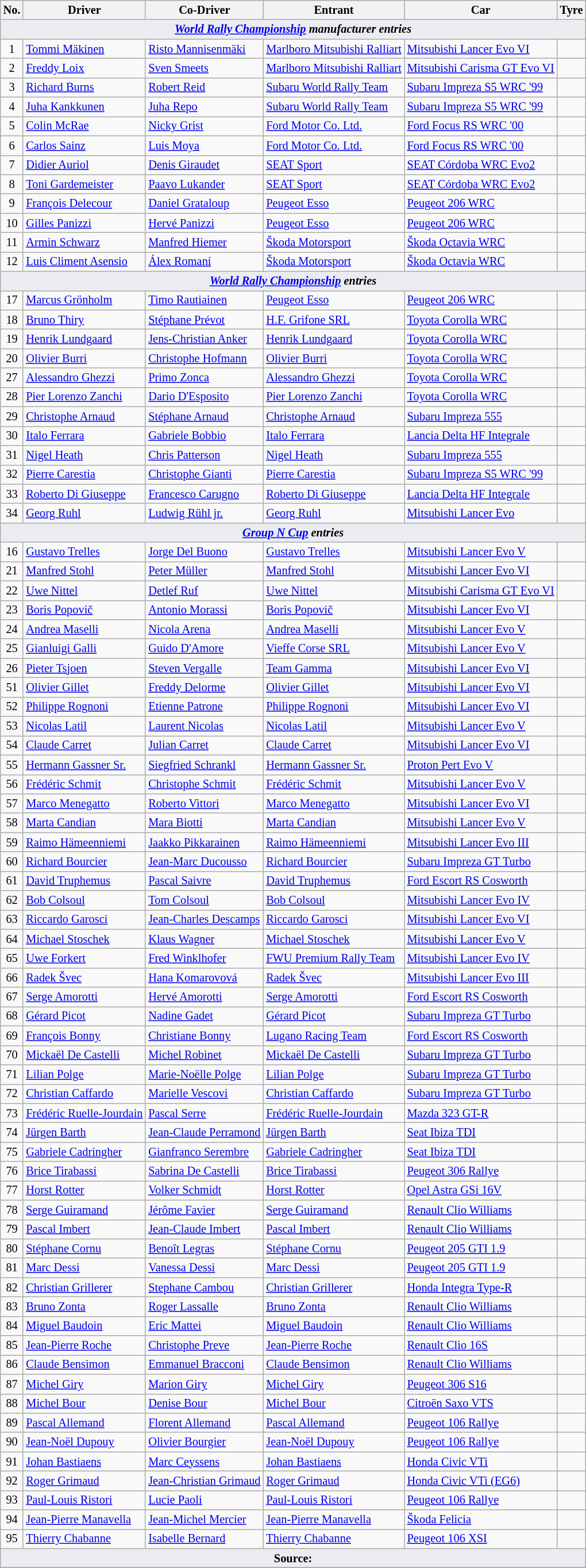<table class="wikitable" style="font-size: 85%;">
<tr>
<th>No.</th>
<th>Driver</th>
<th>Co-Driver</th>
<th>Entrant</th>
<th>Car</th>
<th>Tyre</th>
</tr>
<tr>
<td style="background-color:#EAECF0; text-align:center" colspan="6"><strong><em><a href='#'>World Rally Championship</a> manufacturer entries</em></strong></td>
</tr>
<tr>
<td align="center">1</td>
<td> <a href='#'>Tommi Mäkinen</a></td>
<td> <a href='#'>Risto Mannisenmäki</a></td>
<td> <a href='#'>Marlboro Mitsubishi Ralliart</a></td>
<td><a href='#'>Mitsubishi Lancer Evo VI</a></td>
<td align="center"></td>
</tr>
<tr>
<td align="center">2</td>
<td> <a href='#'>Freddy Loix</a></td>
<td> <a href='#'>Sven Smeets</a></td>
<td> <a href='#'>Marlboro Mitsubishi Ralliart</a></td>
<td><a href='#'>Mitsubishi Carisma GT Evo VI</a></td>
<td align="center"></td>
</tr>
<tr>
<td align="center">3</td>
<td> <a href='#'>Richard Burns</a></td>
<td> <a href='#'>Robert Reid</a></td>
<td> <a href='#'>Subaru World Rally Team</a></td>
<td><a href='#'>Subaru Impreza S5 WRC '99</a></td>
<td align="center"></td>
</tr>
<tr>
<td align="center">4</td>
<td> <a href='#'>Juha Kankkunen</a></td>
<td> <a href='#'>Juha Repo</a></td>
<td> <a href='#'>Subaru World Rally Team</a></td>
<td><a href='#'>Subaru Impreza S5 WRC '99</a></td>
<td align="center"></td>
</tr>
<tr>
<td align="center">5</td>
<td> <a href='#'>Colin McRae</a></td>
<td> <a href='#'>Nicky Grist</a></td>
<td> <a href='#'>Ford Motor Co. Ltd.</a></td>
<td><a href='#'>Ford Focus RS WRC '00</a></td>
<td align="center"></td>
</tr>
<tr>
<td align="center">6</td>
<td> <a href='#'>Carlos Sainz</a></td>
<td> <a href='#'>Luis Moya</a></td>
<td> <a href='#'>Ford Motor Co. Ltd.</a></td>
<td><a href='#'>Ford Focus RS WRC '00</a></td>
<td align="center"></td>
</tr>
<tr>
<td align="center">7</td>
<td> <a href='#'>Didier Auriol</a></td>
<td> <a href='#'>Denis Giraudet</a></td>
<td> <a href='#'>SEAT Sport</a></td>
<td><a href='#'>SEAT Córdoba WRC Evo2</a></td>
<td align="center"></td>
</tr>
<tr>
<td align="center">8</td>
<td> <a href='#'>Toni Gardemeister</a></td>
<td> <a href='#'>Paavo Lukander</a></td>
<td> <a href='#'>SEAT Sport</a></td>
<td><a href='#'>SEAT Córdoba WRC Evo2</a></td>
<td align="center"></td>
</tr>
<tr>
<td align="center">9</td>
<td> <a href='#'>François Delecour</a></td>
<td> <a href='#'>Daniel Grataloup</a></td>
<td> <a href='#'>Peugeot Esso</a></td>
<td><a href='#'>Peugeot 206 WRC</a></td>
<td align="center"></td>
</tr>
<tr>
<td align="center">10</td>
<td> <a href='#'>Gilles Panizzi</a></td>
<td> <a href='#'>Hervé Panizzi</a></td>
<td> <a href='#'>Peugeot Esso</a></td>
<td><a href='#'>Peugeot 206 WRC</a></td>
<td align="center"></td>
</tr>
<tr>
<td align="center">11</td>
<td> <a href='#'>Armin Schwarz</a></td>
<td> <a href='#'>Manfred Hiemer</a></td>
<td> <a href='#'>Škoda Motorsport</a></td>
<td><a href='#'>Škoda Octavia WRC</a></td>
<td align="center"></td>
</tr>
<tr>
<td align="center">12</td>
<td> <a href='#'>Luis Climent Asensio</a></td>
<td> <a href='#'>Álex Romaní</a></td>
<td> <a href='#'>Škoda Motorsport</a></td>
<td><a href='#'>Škoda Octavia WRC</a></td>
<td align="center"></td>
</tr>
<tr>
<td style="background-color:#EAECF0; text-align:center" colspan="6"><strong><em><a href='#'>World Rally Championship</a> entries</em></strong></td>
</tr>
<tr>
<td align="center">17</td>
<td> <a href='#'>Marcus Grönholm</a></td>
<td> <a href='#'>Timo Rautiainen</a></td>
<td> <a href='#'>Peugeot Esso</a></td>
<td><a href='#'>Peugeot 206 WRC</a></td>
<td align="center"></td>
</tr>
<tr>
<td align="center">18</td>
<td> <a href='#'>Bruno Thiry</a></td>
<td> <a href='#'>Stéphane Prévot</a></td>
<td> <a href='#'>H.F. Grifone SRL</a></td>
<td><a href='#'>Toyota Corolla WRC</a></td>
<td align="center"></td>
</tr>
<tr>
<td align="center">19</td>
<td> <a href='#'>Henrik Lundgaard</a></td>
<td> <a href='#'>Jens-Christian Anker</a></td>
<td> <a href='#'>Henrik Lundgaard</a></td>
<td><a href='#'>Toyota Corolla WRC</a></td>
<td align="center"></td>
</tr>
<tr>
<td align="center">20</td>
<td> <a href='#'>Olivier Burri</a></td>
<td> <a href='#'>Christophe Hofmann</a></td>
<td> <a href='#'>Olivier Burri</a></td>
<td><a href='#'>Toyota Corolla WRC</a></td>
<td align="center"></td>
</tr>
<tr>
<td align="center">27</td>
<td> <a href='#'>Alessandro Ghezzi</a></td>
<td> <a href='#'>Primo Zonca</a></td>
<td> <a href='#'>Alessandro Ghezzi</a></td>
<td><a href='#'>Toyota Corolla WRC</a></td>
<td align="center"></td>
</tr>
<tr>
<td align="center">28</td>
<td> <a href='#'>Pier Lorenzo Zanchi</a></td>
<td> <a href='#'>Dario D'Esposito</a></td>
<td> <a href='#'>Pier Lorenzo Zanchi</a></td>
<td><a href='#'>Toyota Corolla WRC</a></td>
<td align="center"></td>
</tr>
<tr>
<td align="center">29</td>
<td> <a href='#'>Christophe Arnaud</a></td>
<td> <a href='#'>Stéphane Arnaud</a></td>
<td> <a href='#'>Christophe Arnaud</a></td>
<td><a href='#'>Subaru Impreza 555</a></td>
<td align="center"></td>
</tr>
<tr>
<td align="center">30</td>
<td> <a href='#'>Italo Ferrara</a></td>
<td> <a href='#'>Gabriele Bobbio</a></td>
<td> <a href='#'>Italo Ferrara</a></td>
<td><a href='#'>Lancia Delta HF Integrale</a></td>
<td></td>
</tr>
<tr>
<td align="center">31</td>
<td> <a href='#'>Nigel Heath</a></td>
<td> <a href='#'>Chris Patterson</a></td>
<td> <a href='#'>Nigel Heath</a></td>
<td><a href='#'>Subaru Impreza 555</a></td>
<td align="center"></td>
</tr>
<tr>
<td align="center">32</td>
<td> <a href='#'>Pierre Carestia</a></td>
<td> <a href='#'>Christophe Gianti</a></td>
<td> <a href='#'>Pierre Carestia</a></td>
<td><a href='#'>Subaru Impreza S5 WRC '99</a></td>
<td></td>
</tr>
<tr>
<td align="center">33</td>
<td> <a href='#'>Roberto Di Giuseppe</a></td>
<td> <a href='#'>Francesco Carugno</a></td>
<td> <a href='#'>Roberto Di Giuseppe</a></td>
<td><a href='#'>Lancia Delta HF Integrale</a></td>
<td></td>
</tr>
<tr>
<td align="center">34</td>
<td> <a href='#'>Georg Ruhl</a></td>
<td> <a href='#'>Ludwig Rühl jr.</a></td>
<td> <a href='#'>Georg Ruhl</a></td>
<td><a href='#'>Mitsubishi Lancer Evo</a></td>
<td></td>
</tr>
<tr>
<td style="background-color:#EAECF0; text-align:center" colspan="6"><strong><em><a href='#'>Group N Cup</a> entries</em></strong></td>
</tr>
<tr>
<td align="center">16</td>
<td> <a href='#'>Gustavo Trelles</a></td>
<td> <a href='#'>Jorge Del Buono</a></td>
<td> <a href='#'>Gustavo Trelles</a></td>
<td><a href='#'>Mitsubishi Lancer Evo V</a></td>
<td></td>
</tr>
<tr>
<td align="center">21</td>
<td> <a href='#'>Manfred Stohl</a></td>
<td> <a href='#'>Peter Müller</a></td>
<td> <a href='#'>Manfred Stohl</a></td>
<td><a href='#'>Mitsubishi Lancer Evo VI</a></td>
<td align="center"></td>
</tr>
<tr>
<td align="center">22</td>
<td> <a href='#'>Uwe Nittel</a></td>
<td> <a href='#'>Detlef Ruf</a></td>
<td> <a href='#'>Uwe Nittel</a></td>
<td><a href='#'>Mitsubishi Carisma GT Evo VI</a></td>
<td align="center"></td>
</tr>
<tr>
<td align="center">23</td>
<td> <a href='#'>Boris Popovič</a></td>
<td> <a href='#'>Antonio Morassi</a></td>
<td> <a href='#'>Boris Popovič</a></td>
<td><a href='#'>Mitsubishi Lancer Evo VI</a></td>
<td></td>
</tr>
<tr>
<td align="center">24</td>
<td> <a href='#'>Andrea Maselli</a></td>
<td> <a href='#'>Nicola Arena</a></td>
<td> <a href='#'>Andrea Maselli</a></td>
<td><a href='#'>Mitsubishi Lancer Evo V</a></td>
<td align="center"></td>
</tr>
<tr>
<td align="center">25</td>
<td> <a href='#'>Gianluigi Galli</a></td>
<td> <a href='#'>Guido D'Amore</a></td>
<td> <a href='#'>Vieffe Corse SRL</a></td>
<td><a href='#'>Mitsubishi Lancer Evo V</a></td>
<td></td>
</tr>
<tr>
<td align="center">26</td>
<td> <a href='#'>Pieter Tsjoen</a></td>
<td> <a href='#'>Steven Vergalle</a></td>
<td> <a href='#'>Team Gamma</a></td>
<td><a href='#'>Mitsubishi Lancer Evo VI</a></td>
<td></td>
</tr>
<tr>
<td align="center">51</td>
<td> <a href='#'>Olivier Gillet</a></td>
<td> <a href='#'>Freddy Delorme</a></td>
<td> <a href='#'>Olivier Gillet</a></td>
<td><a href='#'>Mitsubishi Lancer Evo VI</a></td>
<td></td>
</tr>
<tr>
<td align="center">52</td>
<td> <a href='#'>Philippe Rognoni</a></td>
<td> <a href='#'>Etienne Patrone</a></td>
<td> <a href='#'>Philippe Rognoni</a></td>
<td><a href='#'>Mitsubishi Lancer Evo VI</a></td>
<td></td>
</tr>
<tr>
<td align="center">53</td>
<td> <a href='#'>Nicolas Latil</a></td>
<td> <a href='#'>Laurent Nicolas</a></td>
<td> <a href='#'>Nicolas Latil</a></td>
<td><a href='#'>Mitsubishi Lancer Evo V</a></td>
<td></td>
</tr>
<tr>
<td align="center">54</td>
<td> <a href='#'>Claude Carret</a></td>
<td> <a href='#'>Julian Carret</a></td>
<td> <a href='#'>Claude Carret</a></td>
<td><a href='#'>Mitsubishi Lancer Evo VI</a></td>
<td align="center"></td>
</tr>
<tr>
<td align="center">55</td>
<td> <a href='#'>Hermann Gassner Sr.</a></td>
<td> <a href='#'>Siegfried Schrankl</a></td>
<td> <a href='#'>Hermann Gassner Sr.</a></td>
<td><a href='#'>Proton Pert Evo V</a></td>
<td></td>
</tr>
<tr>
<td align="center">56</td>
<td> <a href='#'>Frédéric Schmit</a></td>
<td> <a href='#'>Christophe Schmit</a></td>
<td> <a href='#'>Frédéric Schmit</a></td>
<td><a href='#'>Mitsubishi Lancer Evo V</a></td>
<td></td>
</tr>
<tr>
<td align="center">57</td>
<td> <a href='#'>Marco Menegatto</a></td>
<td> <a href='#'>Roberto Vittori</a></td>
<td> <a href='#'>Marco Menegatto</a></td>
<td><a href='#'>Mitsubishi Lancer Evo VI</a></td>
<td></td>
</tr>
<tr>
<td align="center">58</td>
<td> <a href='#'>Marta Candian</a></td>
<td> <a href='#'>Mara Biotti</a></td>
<td> <a href='#'>Marta Candian</a></td>
<td><a href='#'>Mitsubishi Lancer Evo V</a></td>
<td></td>
</tr>
<tr>
<td align="center">59</td>
<td> <a href='#'>Raimo Hämeenniemi</a></td>
<td> <a href='#'>Jaakko Pikkarainen</a></td>
<td> <a href='#'>Raimo Hämeenniemi</a></td>
<td><a href='#'>Mitsubishi Lancer Evo III</a></td>
<td></td>
</tr>
<tr>
<td align="center">60</td>
<td> <a href='#'>Richard Bourcier</a></td>
<td> <a href='#'>Jean-Marc Ducousso</a></td>
<td> <a href='#'>Richard Bourcier</a></td>
<td><a href='#'>Subaru Impreza GT Turbo</a></td>
<td></td>
</tr>
<tr>
<td align="center">61</td>
<td> <a href='#'>David Truphemus</a></td>
<td> <a href='#'>Pascal Saivre</a></td>
<td> <a href='#'>David Truphemus</a></td>
<td><a href='#'>Ford Escort RS Cosworth</a></td>
<td></td>
</tr>
<tr>
<td align="center">62</td>
<td> <a href='#'>Bob Colsoul</a></td>
<td> <a href='#'>Tom Colsoul</a></td>
<td> <a href='#'>Bob Colsoul</a></td>
<td><a href='#'>Mitsubishi Lancer Evo IV</a></td>
<td></td>
</tr>
<tr>
<td align="center">63</td>
<td> <a href='#'>Riccardo Garosci</a></td>
<td> <a href='#'>Jean-Charles Descamps</a></td>
<td> <a href='#'>Riccardo Garosci</a></td>
<td><a href='#'>Mitsubishi Lancer Evo VI</a></td>
<td></td>
</tr>
<tr>
<td align="center">64</td>
<td> <a href='#'>Michael Stoschek</a></td>
<td> <a href='#'>Klaus Wagner</a></td>
<td> <a href='#'>Michael Stoschek</a></td>
<td><a href='#'>Mitsubishi Lancer Evo V</a></td>
<td></td>
</tr>
<tr>
<td align="center">65</td>
<td> <a href='#'>Uwe Forkert</a></td>
<td> <a href='#'>Fred Winklhofer</a></td>
<td> <a href='#'>FWU Premium Rally Team</a></td>
<td><a href='#'>Mitsubishi Lancer Evo IV</a></td>
<td></td>
</tr>
<tr>
<td align="center">66</td>
<td> <a href='#'>Radek Švec</a></td>
<td> <a href='#'>Hana Komarovová</a></td>
<td> <a href='#'>Radek Švec</a></td>
<td><a href='#'>Mitsubishi Lancer Evo III</a></td>
<td></td>
</tr>
<tr>
<td align="center">67</td>
<td> <a href='#'>Serge Amorotti</a></td>
<td> <a href='#'>Hervé Amorotti</a></td>
<td> <a href='#'>Serge Amorotti</a></td>
<td><a href='#'>Ford Escort RS Cosworth</a></td>
<td></td>
</tr>
<tr>
<td align="center">68</td>
<td> <a href='#'>Gérard Picot</a></td>
<td> <a href='#'>Nadine Gadet</a></td>
<td> <a href='#'>Gérard Picot</a></td>
<td><a href='#'>Subaru Impreza GT Turbo</a></td>
<td></td>
</tr>
<tr>
<td align="center">69</td>
<td> <a href='#'>François Bonny</a></td>
<td> <a href='#'>Christiane Bonny</a></td>
<td> <a href='#'>Lugano Racing Team</a></td>
<td><a href='#'>Ford Escort RS Cosworth</a></td>
<td></td>
</tr>
<tr>
<td align="center">70</td>
<td> <a href='#'>Mickaël De Castelli</a></td>
<td> <a href='#'>Michel Robinet</a></td>
<td> <a href='#'>Mickaël De Castelli</a></td>
<td><a href='#'>Subaru Impreza GT Turbo</a></td>
<td></td>
</tr>
<tr>
<td align="center">71</td>
<td> <a href='#'>Lilian Polge</a></td>
<td> <a href='#'>Marie-Noëlle Polge</a></td>
<td> <a href='#'>Lilian Polge</a></td>
<td><a href='#'>Subaru Impreza GT Turbo</a></td>
<td></td>
</tr>
<tr>
<td align="center">72</td>
<td> <a href='#'>Christian Caffardo</a></td>
<td> <a href='#'>Marielle Vescovi</a></td>
<td> <a href='#'>Christian Caffardo</a></td>
<td><a href='#'>Subaru Impreza GT Turbo</a></td>
<td></td>
</tr>
<tr>
<td align="center">73</td>
<td> <a href='#'>Frédéric Ruelle-Jourdain</a></td>
<td> <a href='#'>Pascal Serre</a></td>
<td> <a href='#'>Frédéric Ruelle-Jourdain</a></td>
<td><a href='#'>Mazda 323 GT-R</a></td>
<td></td>
</tr>
<tr>
<td align="center">74</td>
<td> <a href='#'>Jürgen Barth</a></td>
<td> <a href='#'>Jean-Claude Perramond</a></td>
<td> <a href='#'>Jürgen Barth</a></td>
<td><a href='#'>Seat Ibiza TDI</a></td>
<td></td>
</tr>
<tr>
<td align="center">75</td>
<td> <a href='#'>Gabriele Cadringher</a></td>
<td> <a href='#'>Gianfranco Serembre</a></td>
<td> <a href='#'>Gabriele Cadringher</a></td>
<td><a href='#'>Seat Ibiza TDI</a></td>
<td></td>
</tr>
<tr>
<td align="center">76</td>
<td> <a href='#'>Brice Tirabassi</a></td>
<td> <a href='#'>Sabrina De Castelli</a></td>
<td> <a href='#'>Brice Tirabassi</a></td>
<td><a href='#'>Peugeot 306 Rallye</a></td>
<td></td>
</tr>
<tr>
<td align="center">77</td>
<td> <a href='#'>Horst Rotter</a></td>
<td> <a href='#'>Volker Schmidt</a></td>
<td> <a href='#'>Horst Rotter</a></td>
<td><a href='#'>Opel Astra GSi 16V</a></td>
<td></td>
</tr>
<tr>
<td align="center">78</td>
<td> <a href='#'>Serge Guiramand</a></td>
<td> <a href='#'>Jérôme Favier</a></td>
<td> <a href='#'>Serge Guiramand</a></td>
<td><a href='#'>Renault Clio Williams</a></td>
<td></td>
</tr>
<tr>
<td align="center">79</td>
<td> <a href='#'>Pascal Imbert</a></td>
<td> <a href='#'>Jean-Claude Imbert</a></td>
<td> <a href='#'>Pascal Imbert</a></td>
<td><a href='#'>Renault Clio Williams</a></td>
<td></td>
</tr>
<tr>
<td align="center">80</td>
<td> <a href='#'>Stéphane Cornu</a></td>
<td> <a href='#'>Benoît Legras</a></td>
<td> <a href='#'>Stéphane Cornu</a></td>
<td><a href='#'>Peugeot 205 GTI 1.9</a></td>
<td></td>
</tr>
<tr>
<td align="center">81</td>
<td> <a href='#'>Marc Dessi</a></td>
<td> <a href='#'>Vanessa Dessi</a></td>
<td> <a href='#'>Marc Dessi</a></td>
<td><a href='#'>Peugeot 205 GTI 1.9</a></td>
<td></td>
</tr>
<tr>
<td align="center">82</td>
<td> <a href='#'>Christian Grillerer</a></td>
<td> <a href='#'>Stephane Cambou</a></td>
<td> <a href='#'>Christian Grillerer</a></td>
<td><a href='#'>Honda Integra Type-R</a></td>
<td></td>
</tr>
<tr>
<td align="center">83</td>
<td> <a href='#'>Bruno Zonta</a></td>
<td> <a href='#'>Roger Lassalle</a></td>
<td> <a href='#'>Bruno Zonta</a></td>
<td><a href='#'>Renault Clio Williams</a></td>
<td></td>
</tr>
<tr>
<td align="center">84</td>
<td> <a href='#'>Miguel Baudoin</a></td>
<td> <a href='#'>Eric Mattei</a></td>
<td> <a href='#'>Miguel Baudoin</a></td>
<td><a href='#'>Renault Clio Williams</a></td>
<td></td>
</tr>
<tr>
<td align="center">85</td>
<td> <a href='#'>Jean-Pierre Roche</a></td>
<td> <a href='#'>Christophe Preve</a></td>
<td> <a href='#'>Jean-Pierre Roche</a></td>
<td><a href='#'>Renault Clio 16S</a></td>
<td></td>
</tr>
<tr>
<td align="center">86</td>
<td> <a href='#'>Claude Bensimon</a></td>
<td> <a href='#'>Emmanuel Bracconi</a></td>
<td> <a href='#'>Claude Bensimon</a></td>
<td><a href='#'>Renault Clio Williams</a></td>
<td></td>
</tr>
<tr>
<td align="center">87</td>
<td> <a href='#'>Michel Giry</a></td>
<td> <a href='#'>Marion Giry</a></td>
<td> <a href='#'>Michel Giry</a></td>
<td><a href='#'>Peugeot 306 S16</a></td>
<td></td>
</tr>
<tr>
<td align="center">88</td>
<td> <a href='#'>Michel Bour</a></td>
<td> <a href='#'>Denise Bour</a></td>
<td> <a href='#'>Michel Bour</a></td>
<td><a href='#'>Citroën Saxo VTS</a></td>
<td></td>
</tr>
<tr>
<td align="center">89</td>
<td> <a href='#'>Pascal Allemand</a></td>
<td> <a href='#'>Florent Allemand</a></td>
<td> <a href='#'>Pascal Allemand</a></td>
<td><a href='#'>Peugeot 106 Rallye</a></td>
<td></td>
</tr>
<tr>
<td align="center">90</td>
<td> <a href='#'>Jean-Noël Dupouy</a></td>
<td> <a href='#'>Olivier Bourgier</a></td>
<td> <a href='#'>Jean-Noël Dupouy</a></td>
<td><a href='#'>Peugeot 106 Rallye</a></td>
<td></td>
</tr>
<tr>
<td align="center">91</td>
<td> <a href='#'>Johan Bastiaens</a></td>
<td> <a href='#'>Marc Ceyssens</a></td>
<td> <a href='#'>Johan Bastiaens</a></td>
<td><a href='#'>Honda Civic VTi</a></td>
<td></td>
</tr>
<tr>
<td align="center">92</td>
<td> <a href='#'>Roger Grimaud</a></td>
<td> <a href='#'>Jean-Christian Grimaud</a></td>
<td> <a href='#'>Roger Grimaud</a></td>
<td><a href='#'>Honda Civic VTi (EG6)</a></td>
<td></td>
</tr>
<tr>
<td align="center">93</td>
<td> <a href='#'>Paul-Louis Ristori</a></td>
<td> <a href='#'>Lucie Paoli</a></td>
<td> <a href='#'>Paul-Louis Ristori</a></td>
<td><a href='#'>Peugeot 106 Rallye</a></td>
<td></td>
</tr>
<tr>
<td align="center">94</td>
<td> <a href='#'>Jean-Pierre Manavella</a></td>
<td> <a href='#'>Jean-Michel Mercier</a></td>
<td> <a href='#'>Jean-Pierre Manavella</a></td>
<td><a href='#'>Škoda Felicia</a></td>
<td></td>
</tr>
<tr>
<td align="center">95</td>
<td> <a href='#'>Thierry Chabanne</a></td>
<td> <a href='#'>Isabelle Bernard</a></td>
<td> <a href='#'>Thierry Chabanne</a></td>
<td><a href='#'>Peugeot 106 XSI</a></td>
<td></td>
</tr>
<tr>
<td style="background-color:#EAECF0; text-align:center" colspan="6"><strong>Source:</strong></td>
</tr>
<tr>
</tr>
</table>
